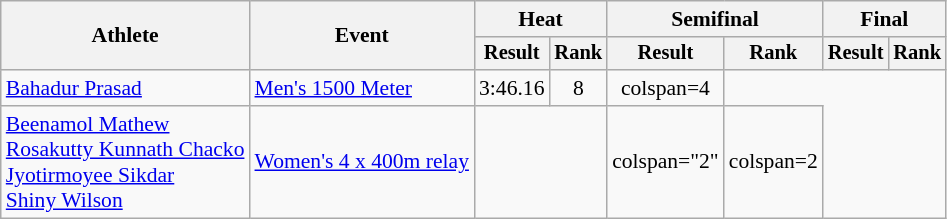<table class="wikitable" style="font-size:90%">
<tr>
<th rowspan="2">Athlete</th>
<th rowspan="2">Event</th>
<th colspan="2">Heat</th>
<th colspan=2>Semifinal</th>
<th colspan="2">Final</th>
</tr>
<tr style="font-size:95%">
<th>Result</th>
<th>Rank</th>
<th>Result</th>
<th>Rank</th>
<th>Result</th>
<th>Rank</th>
</tr>
<tr align=center>
<td align=left><a href='#'>Bahadur Prasad</a></td>
<td align=left><a href='#'>Men's 1500 Meter</a></td>
<td>3:46.16</td>
<td>8</td>
<td>colspan=4</td>
</tr>
<tr align=center>
<td align=left><a href='#'>Beenamol Mathew</a><br> <a href='#'>Rosakutty Kunnath Chacko</a><br> <a href='#'>Jyotirmoyee Sikdar</a><br> <a href='#'>Shiny Wilson</a></td>
<td align=left><a href='#'>Women's 4 x 400m relay</a></td>
<td colspan="2"></td>
<td>colspan="2" </td>
<td>colspan=2 </td>
</tr>
</table>
